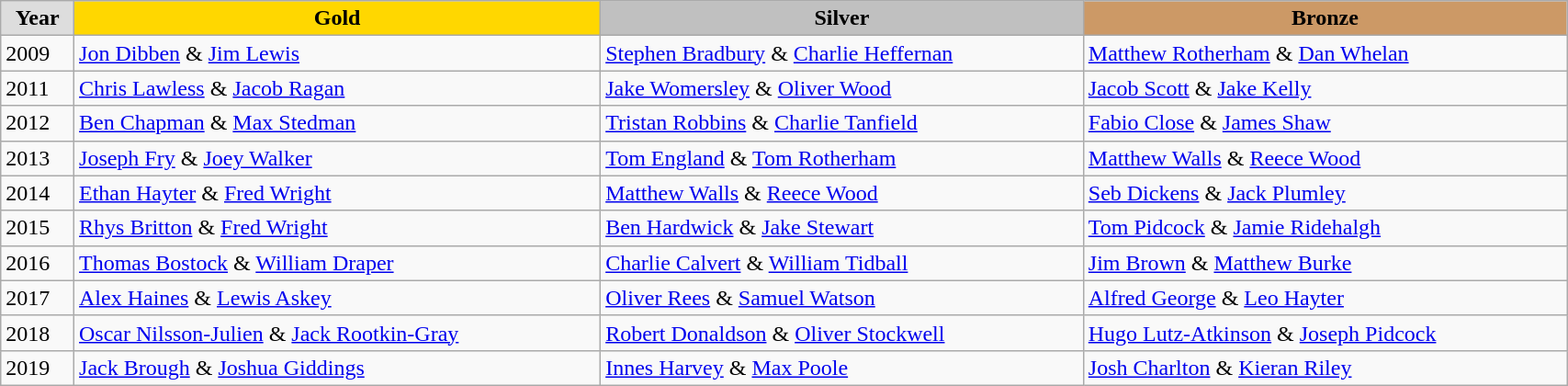<table class="wikitable" style="width: 90%; text-align:left;">
<tr>
<td style="background:#DDDDDD; font-weight:bold; text-align:center;">Year</td>
<td style="background:gold; font-weight:bold; text-align:center;">Gold</td>
<td style="background:silver; font-weight:bold; text-align:center;">Silver</td>
<td style="background:#cc9966; font-weight:bold; text-align:center;">Bronze</td>
</tr>
<tr>
<td>2009</td>
<td><a href='#'>Jon Dibben</a> & <a href='#'>Jim Lewis</a></td>
<td><a href='#'>Stephen Bradbury</a> & <a href='#'>Charlie Heffernan</a></td>
<td><a href='#'>Matthew Rotherham</a> & <a href='#'>Dan Whelan</a></td>
</tr>
<tr>
<td>2011</td>
<td><a href='#'>Chris Lawless</a> & <a href='#'>Jacob Ragan</a></td>
<td><a href='#'>Jake Womersley</a> & <a href='#'>Oliver Wood</a></td>
<td><a href='#'>Jacob Scott</a> & <a href='#'>Jake Kelly</a></td>
</tr>
<tr>
<td>2012</td>
<td><a href='#'>Ben Chapman</a> & <a href='#'>Max Stedman</a></td>
<td><a href='#'>Tristan Robbins</a> & <a href='#'>Charlie Tanfield</a></td>
<td><a href='#'>Fabio Close</a> & <a href='#'>James Shaw</a></td>
</tr>
<tr>
<td>2013</td>
<td><a href='#'>Joseph Fry</a> & <a href='#'>Joey Walker</a></td>
<td><a href='#'>Tom England</a> & <a href='#'>Tom Rotherham</a></td>
<td><a href='#'>Matthew Walls</a> & <a href='#'>Reece Wood</a></td>
</tr>
<tr>
<td>2014</td>
<td><a href='#'>Ethan Hayter</a> & <a href='#'>Fred Wright</a></td>
<td><a href='#'>Matthew Walls</a> & <a href='#'>Reece Wood</a></td>
<td><a href='#'>Seb Dickens</a> & <a href='#'>Jack Plumley</a></td>
</tr>
<tr>
<td>2015</td>
<td><a href='#'>Rhys Britton</a> & <a href='#'>Fred Wright</a></td>
<td><a href='#'>Ben Hardwick</a> & <a href='#'>Jake Stewart</a></td>
<td><a href='#'>Tom Pidcock</a> & <a href='#'>Jamie Ridehalgh</a></td>
</tr>
<tr>
<td>2016</td>
<td><a href='#'>Thomas Bostock</a> & <a href='#'>William Draper</a></td>
<td><a href='#'>Charlie Calvert</a> & <a href='#'>William Tidball</a></td>
<td><a href='#'>Jim Brown</a> & <a href='#'>Matthew Burke</a></td>
</tr>
<tr>
<td>2017</td>
<td><a href='#'>Alex Haines</a> & <a href='#'>Lewis Askey</a></td>
<td><a href='#'>Oliver Rees</a> & <a href='#'>Samuel Watson</a></td>
<td><a href='#'>Alfred George</a> & <a href='#'>Leo Hayter</a></td>
</tr>
<tr>
<td>2018</td>
<td><a href='#'>Oscar Nilsson-Julien</a> & <a href='#'>Jack Rootkin-Gray</a></td>
<td><a href='#'>Robert Donaldson</a> & <a href='#'>Oliver Stockwell</a></td>
<td><a href='#'>Hugo Lutz-Atkinson</a> & <a href='#'>Joseph Pidcock</a></td>
</tr>
<tr>
<td>2019</td>
<td><a href='#'>Jack Brough</a> & <a href='#'>Joshua Giddings</a></td>
<td><a href='#'>Innes Harvey</a> & <a href='#'>Max Poole</a></td>
<td><a href='#'>Josh Charlton</a> & <a href='#'>Kieran Riley</a></td>
</tr>
</table>
